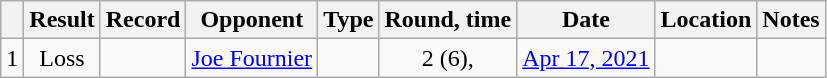<table class="wikitable" style="text-align:center">
<tr>
<th></th>
<th>Result</th>
<th>Record</th>
<th>Opponent</th>
<th>Type</th>
<th>Round, time</th>
<th>Date</th>
<th>Location</th>
<th>Notes</th>
</tr>
<tr>
<td>1</td>
<td>Loss</td>
<td></td>
<td style=><a href='#'>Joe Fournier</a></td>
<td></td>
<td>2 (6), </td>
<td><a href='#'>Apr 17, 2021</a></td>
<td style="text-align:left;"></td>
<td></td>
</tr>
</table>
